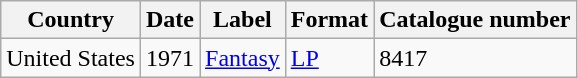<table class="wikitable">
<tr>
<th>Country</th>
<th>Date</th>
<th>Label</th>
<th>Format</th>
<th>Catalogue number</th>
</tr>
<tr>
<td>United States</td>
<td>1971</td>
<td><a href='#'>Fantasy</a></td>
<td><a href='#'>LP</a></td>
<td>8417</td>
</tr>
</table>
